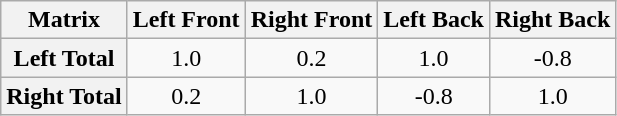<table class="wikitable" style="text-align:center">
<tr>
<th>Matrix</th>
<th>Left Front</th>
<th>Right Front</th>
<th>Left Back</th>
<th>Right Back</th>
</tr>
<tr>
<th>Left Total</th>
<td>1.0</td>
<td>0.2</td>
<td>1.0</td>
<td>-0.8</td>
</tr>
<tr>
<th>Right Total</th>
<td>0.2</td>
<td>1.0</td>
<td>-0.8</td>
<td>1.0</td>
</tr>
</table>
